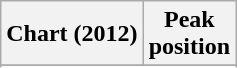<table class="wikitable sortable plainrowheaders" style="text-align:center">
<tr>
<th scope="col">Chart (2012)</th>
<th scope="col">Peak<br>position</th>
</tr>
<tr>
</tr>
<tr>
</tr>
<tr>
</tr>
<tr>
</tr>
</table>
